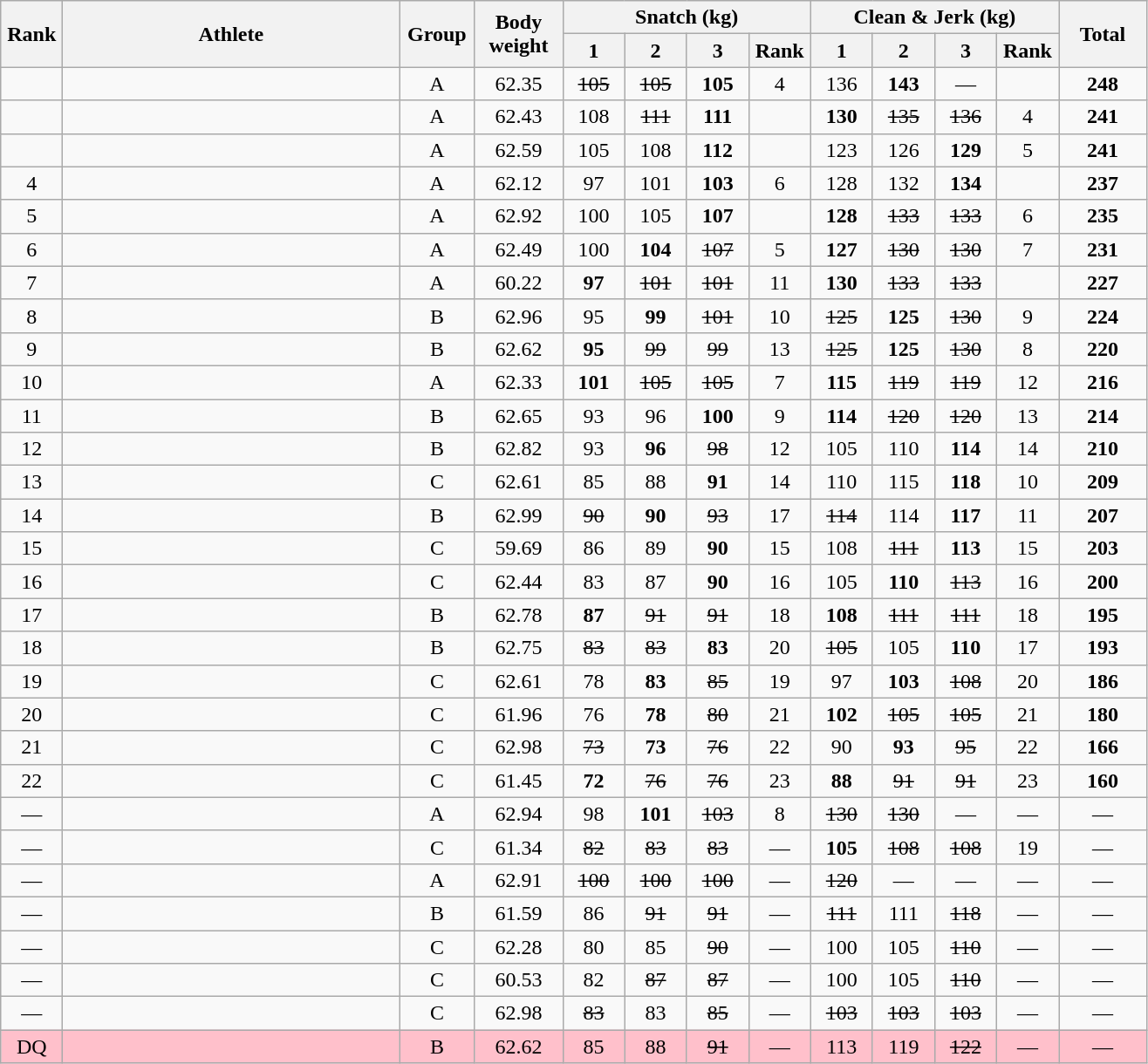<table class = "wikitable" style="text-align:center;">
<tr>
<th rowspan=2 width=40>Rank</th>
<th rowspan=2 width=250>Athlete</th>
<th rowspan=2 width=50>Group</th>
<th rowspan=2 width=60>Body weight</th>
<th colspan=4>Snatch (kg)</th>
<th colspan=4>Clean & Jerk (kg)</th>
<th rowspan=2 width=60>Total</th>
</tr>
<tr>
<th width=40>1</th>
<th width=40>2</th>
<th width=40>3</th>
<th width=40>Rank</th>
<th width=40>1</th>
<th width=40>2</th>
<th width=40>3</th>
<th width=40>Rank</th>
</tr>
<tr>
<td></td>
<td align=left></td>
<td>A</td>
<td>62.35</td>
<td><s>105 </s></td>
<td><s>105 </s></td>
<td><strong>105</strong></td>
<td>4</td>
<td>136</td>
<td><strong>143</strong></td>
<td>—</td>
<td></td>
<td><strong>248</strong></td>
</tr>
<tr>
<td></td>
<td align=left></td>
<td>A</td>
<td>62.43</td>
<td>108</td>
<td><s>111 </s></td>
<td><strong>111</strong></td>
<td></td>
<td><strong>130</strong></td>
<td><s>135 </s></td>
<td><s>136 </s></td>
<td>4</td>
<td><strong>241</strong></td>
</tr>
<tr>
<td></td>
<td align=left></td>
<td>A</td>
<td>62.59</td>
<td>105</td>
<td>108</td>
<td><strong>112</strong></td>
<td></td>
<td>123</td>
<td>126</td>
<td><strong>129</strong></td>
<td>5</td>
<td><strong>241</strong></td>
</tr>
<tr>
<td>4</td>
<td align=left></td>
<td>A</td>
<td>62.12</td>
<td>97</td>
<td>101</td>
<td><strong>103</strong></td>
<td>6</td>
<td>128</td>
<td>132</td>
<td><strong>134</strong></td>
<td></td>
<td><strong>237</strong></td>
</tr>
<tr>
<td>5</td>
<td align=left></td>
<td>A</td>
<td>62.92</td>
<td>100</td>
<td>105</td>
<td><strong>107</strong></td>
<td></td>
<td><strong>128</strong></td>
<td><s>133 </s></td>
<td><s>133 </s></td>
<td>6</td>
<td><strong>235</strong></td>
</tr>
<tr>
<td>6</td>
<td align=left></td>
<td>A</td>
<td>62.49</td>
<td>100</td>
<td><strong>104</strong></td>
<td><s>107 </s></td>
<td>5</td>
<td><strong>127</strong></td>
<td><s>130 </s></td>
<td><s>130 </s></td>
<td>7</td>
<td><strong>231</strong></td>
</tr>
<tr>
<td>7</td>
<td align=left></td>
<td>A</td>
<td>60.22</td>
<td><strong>97</strong></td>
<td><s>101 </s></td>
<td><s>101 </s></td>
<td>11</td>
<td><strong>130</strong></td>
<td><s>133 </s></td>
<td><s>133 </s></td>
<td></td>
<td><strong>227</strong></td>
</tr>
<tr>
<td>8</td>
<td align=left></td>
<td>B</td>
<td>62.96</td>
<td>95</td>
<td><strong>99</strong></td>
<td><s>101 </s></td>
<td>10</td>
<td><s>125 </s></td>
<td><strong>125</strong></td>
<td><s>130 </s></td>
<td>9</td>
<td><strong>224</strong></td>
</tr>
<tr>
<td>9</td>
<td align=left></td>
<td>B</td>
<td>62.62</td>
<td><strong>95</strong></td>
<td><s>99 </s></td>
<td><s>99 </s></td>
<td>13</td>
<td><s>125 </s></td>
<td><strong>125</strong></td>
<td><s>130 </s></td>
<td>8</td>
<td><strong>220</strong></td>
</tr>
<tr>
<td>10</td>
<td align=left></td>
<td>A</td>
<td>62.33</td>
<td><strong>101</strong></td>
<td><s>105 </s></td>
<td><s>105 </s></td>
<td>7</td>
<td><strong>115</strong></td>
<td><s>119 </s></td>
<td><s>119 </s></td>
<td>12</td>
<td><strong>216</strong></td>
</tr>
<tr>
<td>11</td>
<td align=left></td>
<td>B</td>
<td>62.65</td>
<td>93</td>
<td>96</td>
<td><strong>100</strong></td>
<td>9</td>
<td><strong>114</strong></td>
<td><s>120 </s></td>
<td><s>120 </s></td>
<td>13</td>
<td><strong>214</strong></td>
</tr>
<tr>
<td>12</td>
<td align=left></td>
<td>B</td>
<td>62.82</td>
<td>93</td>
<td><strong>96</strong></td>
<td><s>98 </s></td>
<td>12</td>
<td>105</td>
<td>110</td>
<td><strong>114</strong></td>
<td>14</td>
<td><strong>210</strong></td>
</tr>
<tr>
<td>13</td>
<td align=left></td>
<td>C</td>
<td>62.61</td>
<td>85</td>
<td>88</td>
<td><strong>91</strong></td>
<td>14</td>
<td>110</td>
<td>115</td>
<td><strong>118</strong></td>
<td>10</td>
<td><strong>209</strong></td>
</tr>
<tr>
<td>14</td>
<td align=left></td>
<td>B</td>
<td>62.99</td>
<td><s>90 </s></td>
<td><strong>90</strong></td>
<td><s>93 </s></td>
<td>17</td>
<td><s>114 </s></td>
<td>114</td>
<td><strong>117</strong></td>
<td>11</td>
<td><strong>207</strong></td>
</tr>
<tr>
<td>15</td>
<td align=left></td>
<td>C</td>
<td>59.69</td>
<td>86</td>
<td>89</td>
<td><strong>90</strong></td>
<td>15</td>
<td>108</td>
<td><s>111 </s></td>
<td><strong>113</strong></td>
<td>15</td>
<td><strong>203</strong></td>
</tr>
<tr>
<td>16</td>
<td align=left></td>
<td>C</td>
<td>62.44</td>
<td>83</td>
<td>87</td>
<td><strong>90</strong></td>
<td>16</td>
<td>105</td>
<td><strong>110</strong></td>
<td><s>113 </s></td>
<td>16</td>
<td><strong>200</strong></td>
</tr>
<tr>
<td>17</td>
<td align=left></td>
<td>B</td>
<td>62.78</td>
<td><strong>87</strong></td>
<td><s>91 </s></td>
<td><s>91 </s></td>
<td>18</td>
<td><strong>108</strong></td>
<td><s>111 </s></td>
<td><s>111 </s></td>
<td>18</td>
<td><strong>195</strong></td>
</tr>
<tr>
<td>18</td>
<td align=left></td>
<td>B</td>
<td>62.75</td>
<td><s>83 </s></td>
<td><s>83 </s></td>
<td><strong>83</strong></td>
<td>20</td>
<td><s>105 </s></td>
<td>105</td>
<td><strong>110</strong></td>
<td>17</td>
<td><strong>193</strong></td>
</tr>
<tr>
<td>19</td>
<td align=left></td>
<td>C</td>
<td>62.61</td>
<td>78</td>
<td><strong>83</strong></td>
<td><s>85 </s></td>
<td>19</td>
<td>97</td>
<td><strong>103</strong></td>
<td><s>108 </s></td>
<td>20</td>
<td><strong>186</strong></td>
</tr>
<tr>
<td>20</td>
<td align=left></td>
<td>C</td>
<td>61.96</td>
<td>76</td>
<td><strong>78</strong></td>
<td><s>80 </s></td>
<td>21</td>
<td><strong>102</strong></td>
<td><s>105 </s></td>
<td><s>105 </s></td>
<td>21</td>
<td><strong>180</strong></td>
</tr>
<tr>
<td>21</td>
<td align=left></td>
<td>C</td>
<td>62.98</td>
<td><s>73 </s></td>
<td><strong>73</strong></td>
<td><s>76 </s></td>
<td>22</td>
<td>90</td>
<td><strong>93</strong></td>
<td><s>95 </s></td>
<td>22</td>
<td><strong>166</strong></td>
</tr>
<tr>
<td>22</td>
<td align=left></td>
<td>C</td>
<td>61.45</td>
<td><strong>72</strong></td>
<td><s>76 </s></td>
<td><s>76 </s></td>
<td>23</td>
<td><strong>88</strong></td>
<td><s>91 </s></td>
<td><s>91 </s></td>
<td>23</td>
<td><strong>160</strong></td>
</tr>
<tr>
<td>—</td>
<td align=left></td>
<td>A</td>
<td>62.94</td>
<td>98</td>
<td><strong>101</strong></td>
<td><s>103 </s></td>
<td>8</td>
<td><s>130 </s></td>
<td><s>130 </s></td>
<td>—</td>
<td>—</td>
<td>—</td>
</tr>
<tr>
<td>—</td>
<td align=left></td>
<td>C</td>
<td>61.34</td>
<td><s>82 </s></td>
<td><s>83 </s></td>
<td><s>83 </s></td>
<td>—</td>
<td><strong>105</strong></td>
<td><s>108 </s></td>
<td><s>108 </s></td>
<td>19</td>
<td>—</td>
</tr>
<tr>
<td>—</td>
<td align=left></td>
<td>A</td>
<td>62.91</td>
<td><s>100 </s></td>
<td><s>100 </s></td>
<td><s>100 </s></td>
<td>—</td>
<td><s>120 </s></td>
<td>—</td>
<td>—</td>
<td>—</td>
<td>—</td>
</tr>
<tr>
<td>—</td>
<td align=left></td>
<td>B</td>
<td>61.59</td>
<td>86</td>
<td><s>91 </s></td>
<td><s>91 </s></td>
<td>—</td>
<td><s>111 </s></td>
<td>111</td>
<td><s>118 </s></td>
<td>—</td>
<td>—</td>
</tr>
<tr>
<td>—</td>
<td align=left></td>
<td>C</td>
<td>62.28</td>
<td>80</td>
<td>85</td>
<td><s>90 </s></td>
<td>—</td>
<td>100</td>
<td>105</td>
<td><s>110 </s></td>
<td>—</td>
<td>—</td>
</tr>
<tr>
<td>—</td>
<td align=left></td>
<td>C</td>
<td>60.53</td>
<td>82</td>
<td><s>87 </s></td>
<td><s>87 </s></td>
<td>—</td>
<td>100</td>
<td>105</td>
<td><s>110 </s></td>
<td>—</td>
<td>—</td>
</tr>
<tr>
<td>—</td>
<td align=left></td>
<td>C</td>
<td>62.98</td>
<td><s>83 </s></td>
<td>83</td>
<td><s>85 </s></td>
<td>—</td>
<td><s>103 </s></td>
<td><s>103 </s></td>
<td><s>103 </s></td>
<td>—</td>
<td>—</td>
</tr>
<tr bgcolor=pink>
<td>DQ</td>
<td align=left></td>
<td>B</td>
<td>62.62</td>
<td>85</td>
<td>88</td>
<td><s>91 </s></td>
<td>—</td>
<td>113</td>
<td>119</td>
<td><s>122 </s></td>
<td>—</td>
<td>—</td>
</tr>
</table>
